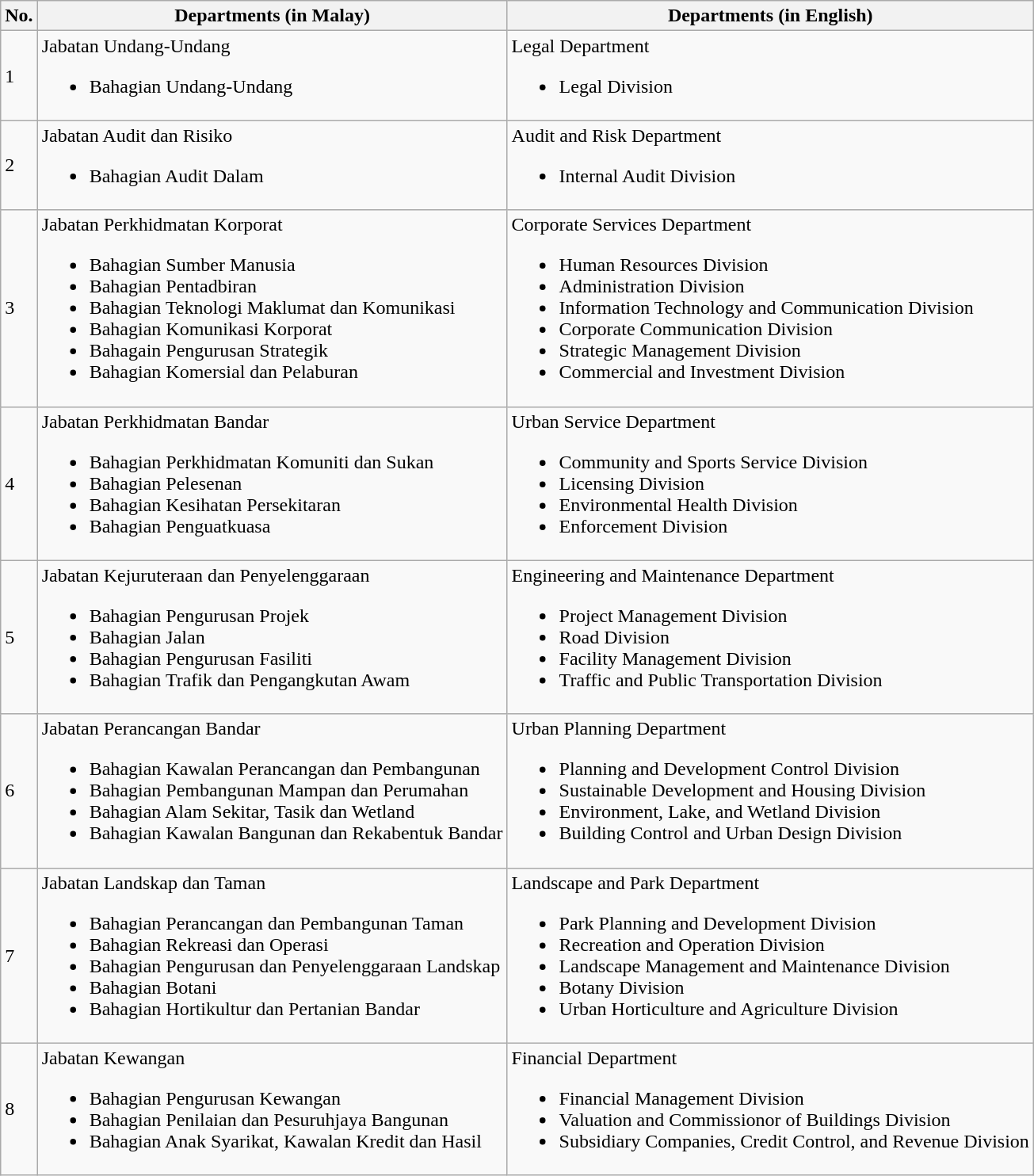<table class="wikitable">
<tr>
<th>No.</th>
<th>Departments (in Malay)</th>
<th>Departments (in English)</th>
</tr>
<tr>
<td>1</td>
<td>Jabatan Undang-Undang<br><ul><li>Bahagian Undang-Undang</li></ul></td>
<td>Legal Department<br><ul><li>Legal Division</li></ul></td>
</tr>
<tr>
<td>2</td>
<td>Jabatan Audit dan Risiko<br><ul><li>Bahagian Audit Dalam</li></ul></td>
<td>Audit and Risk Department<br><ul><li>Internal Audit Division</li></ul></td>
</tr>
<tr>
<td>3</td>
<td>Jabatan Perkhidmatan Korporat<br><ul><li>Bahagian Sumber Manusia</li><li>Bahagian Pentadbiran</li><li>Bahagian Teknologi Maklumat dan Komunikasi</li><li>Bahagian Komunikasi Korporat</li><li>Bahagain Pengurusan Strategik</li><li>Bahagian Komersial dan Pelaburan</li></ul></td>
<td>Corporate Services Department<br><ul><li>Human Resources Division</li><li>Administration Division</li><li>Information Technology and Communication Division</li><li>Corporate Communication Division</li><li>Strategic Management Division</li><li>Commercial and Investment Division</li></ul></td>
</tr>
<tr>
<td>4</td>
<td>Jabatan Perkhidmatan Bandar<br><ul><li>Bahagian Perkhidmatan Komuniti dan Sukan</li><li>Bahagian Pelesenan</li><li>Bahagian Kesihatan Persekitaran</li><li>Bahagian Penguatkuasa</li></ul></td>
<td>Urban Service Department<br><ul><li>Community and Sports Service Division</li><li>Licensing Division</li><li>Environmental Health Division</li><li>Enforcement Division</li></ul></td>
</tr>
<tr>
<td>5</td>
<td>Jabatan Kejuruteraan dan Penyelenggaraan<br><ul><li>Bahagian Pengurusan Projek</li><li>Bahagian Jalan</li><li>Bahagian Pengurusan Fasiliti</li><li>Bahagian Trafik dan Pengangkutan Awam</li></ul></td>
<td>Engineering and Maintenance Department<br><ul><li>Project Management Division</li><li>Road Division</li><li>Facility Management Division</li><li>Traffic and Public Transportation Division</li></ul></td>
</tr>
<tr>
<td>6</td>
<td>Jabatan Perancangan Bandar<br><ul><li>Bahagian Kawalan Perancangan dan Pembangunan</li><li>Bahagian Pembangunan Mampan dan Perumahan</li><li>Bahagian Alam Sekitar, Tasik dan Wetland</li><li>Bahagian Kawalan Bangunan dan Rekabentuk Bandar</li></ul></td>
<td>Urban Planning Department<br><ul><li>Planning and Development Control Division</li><li>Sustainable Development and Housing Division</li><li>Environment, Lake, and Wetland Division</li><li>Building Control and Urban Design Division</li></ul></td>
</tr>
<tr>
<td>7</td>
<td>Jabatan Landskap dan Taman<br><ul><li>Bahagian Perancangan dan Pembangunan Taman</li><li>Bahagian Rekreasi dan Operasi</li><li>Bahagian Pengurusan dan Penyelenggaraan Landskap</li><li>Bahagian Botani</li><li>Bahagian Hortikultur dan Pertanian Bandar</li></ul></td>
<td>Landscape and Park Department<br><ul><li>Park Planning and Development Division</li><li>Recreation and Operation Division</li><li>Landscape Management and Maintenance Division</li><li>Botany Division</li><li>Urban Horticulture and Agriculture Division</li></ul></td>
</tr>
<tr>
<td>8</td>
<td>Jabatan Kewangan<br><ul><li>Bahagian Pengurusan Kewangan</li><li>Bahagian Penilaian dan Pesuruhjaya Bangunan</li><li>Bahagian Anak Syarikat, Kawalan Kredit dan Hasil</li></ul></td>
<td>Financial Department<br><ul><li>Financial Management Division</li><li>Valuation and Commissionor of Buildings Division</li><li>Subsidiary Companies, Credit Control, and Revenue Division</li></ul></td>
</tr>
</table>
